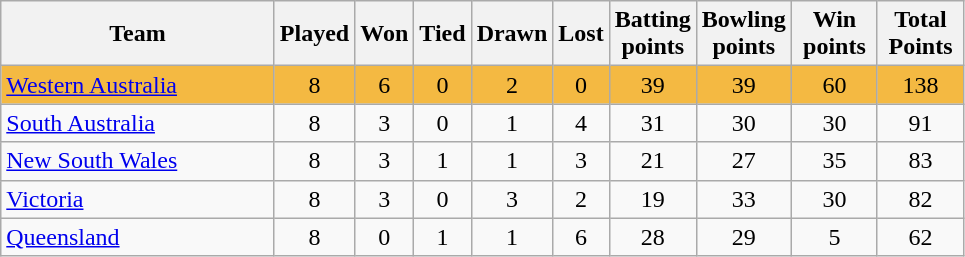<table class="wikitable" style="text-align:center;">
<tr>
<th width=175>Team</th>
<th style="width:30px;" abbr="Played">Played</th>
<th style="width:30px;" abbr="Won">Won</th>
<th style="width:30px;" abbr="Tied">Tied</th>
<th style="width:30px;" abbr="Drawn">Drawn</th>
<th style="width:30px;" abbr="Lost">Lost</th>
<th style="width:50px;" abbr="Ba Pts">Batting points</th>
<th style="width:50px;" abbr="Bo Pts">Bowling points</th>
<th style="width:50px;" abbr="Win Pts">Win points</th>
<th style="width:50px;" abbr="Points">Total Points</th>
</tr>
<tr style="background:#f4b942;">
<td style="text-align:left;"><a href='#'>Western Australia</a></td>
<td>8</td>
<td>6</td>
<td>0</td>
<td>2</td>
<td>0</td>
<td>39</td>
<td>39</td>
<td>60</td>
<td>138</td>
</tr>
<tr>
<td style="text-align:left;"><a href='#'>South Australia</a></td>
<td>8</td>
<td>3</td>
<td>0</td>
<td>1</td>
<td>4</td>
<td>31</td>
<td>30</td>
<td>30</td>
<td>91</td>
</tr>
<tr>
<td style="text-align:left;"><a href='#'>New South Wales</a></td>
<td>8</td>
<td>3</td>
<td>1</td>
<td>1</td>
<td>3</td>
<td>21</td>
<td>27</td>
<td>35</td>
<td>83</td>
</tr>
<tr>
<td style="text-align:left;"><a href='#'>Victoria</a></td>
<td>8</td>
<td>3</td>
<td>0</td>
<td>3</td>
<td>2</td>
<td>19</td>
<td>33</td>
<td>30</td>
<td>82</td>
</tr>
<tr>
<td style="text-align:left;"><a href='#'>Queensland</a></td>
<td>8</td>
<td>0</td>
<td>1</td>
<td>1</td>
<td>6</td>
<td>28</td>
<td>29</td>
<td>5</td>
<td>62</td>
</tr>
</table>
